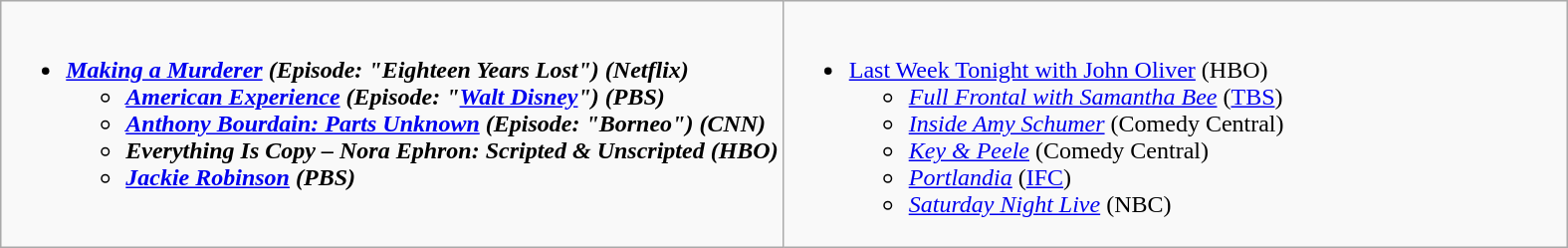<table class="wikitable">
<tr>
<td style="vertical-align:top;" width="50%"><br><ul><li><strong><em><a href='#'>Making a Murderer</a><em> (Episode: "Eighteen Years Lost") (Netflix)<strong><ul><li></em><a href='#'>American Experience</a><em> (Episode: "<a href='#'>Walt Disney</a>") (PBS)</li><li></em><a href='#'>Anthony Bourdain: Parts Unknown</a><em> (Episode: "Borneo") (CNN)</li><li></em>Everything Is Copy – Nora Ephron: Scripted & Unscripted<em> (HBO)</li><li></em><a href='#'>Jackie Robinson</a><em> (PBS)</li></ul></li></ul></td>
<td style="vertical-align:top;" width="50%"><br><ul><li></em></strong><a href='#'>Last Week Tonight with John Oliver</a></em> (HBO)</strong><ul><li><em><a href='#'>Full Frontal with Samantha Bee</a></em> (<a href='#'>TBS</a>)</li><li><em><a href='#'>Inside Amy Schumer</a></em> (Comedy Central)</li><li><em><a href='#'>Key & Peele</a></em> (Comedy Central)</li><li><em><a href='#'>Portlandia</a></em> (<a href='#'>IFC</a>)</li><li><em><a href='#'>Saturday Night Live</a></em> (NBC)</li></ul></li></ul></td>
</tr>
</table>
